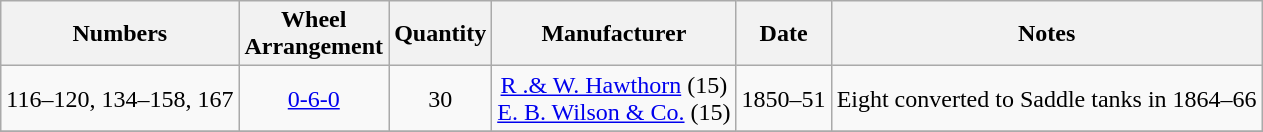<table class="wikitable sortable" style=text-align:center>
<tr>
<th>Numbers</th>
<th>Wheel<br>Arrangement</th>
<th>Quantity</th>
<th>Manufacturer</th>
<th>Date</th>
<th>Notes</th>
</tr>
<tr>
<td>116–120, 134–158, 167</td>
<td><a href='#'>0-6-0</a></td>
<td>30</td>
<td><a href='#'>R .& W. Hawthorn</a> (15)<br> <a href='#'>E. B. Wilson & Co.</a> (15)</td>
<td>1850–51</td>
<td align=left>Eight converted to Saddle tanks in 1864–66</td>
</tr>
<tr>
</tr>
</table>
